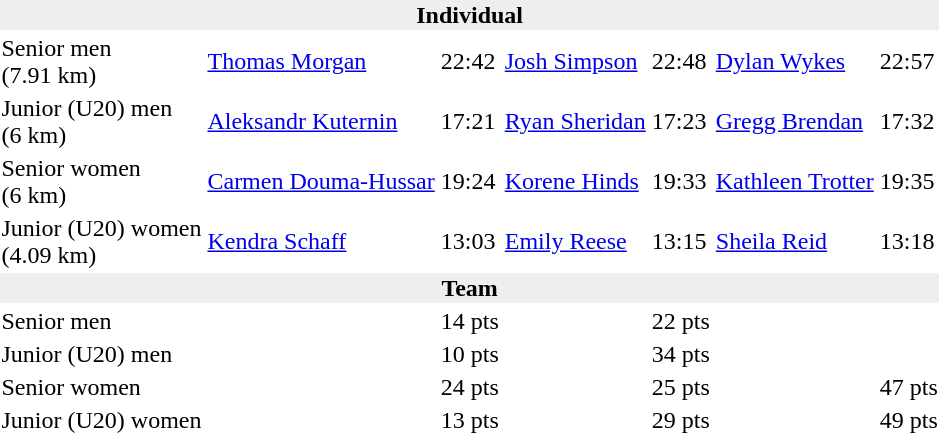<table>
<tr>
<td colspan=7 bgcolor=#eeeeee style=text-align:center;><strong>Individual</strong></td>
</tr>
<tr>
<td>Senior men<br>(7.91 km)</td>
<td><a href='#'>Thomas Morgan</a><br></td>
<td>22:42</td>
<td><a href='#'>Josh Simpson</a><br></td>
<td>22:48</td>
<td><a href='#'>Dylan Wykes</a><br></td>
<td>22:57</td>
</tr>
<tr>
<td>Junior (U20) men<br>(6 km)</td>
<td><a href='#'>Aleksandr Kuternin</a><br></td>
<td>17:21</td>
<td><a href='#'>Ryan Sheridan</a><br></td>
<td>17:23</td>
<td><a href='#'>Gregg Brendan</a><br></td>
<td>17:32</td>
</tr>
<tr>
<td>Senior women<br>(6 km)</td>
<td><a href='#'>Carmen Douma-Hussar</a><br></td>
<td>19:24</td>
<td><a href='#'>Korene Hinds</a><br></td>
<td>19:33</td>
<td><a href='#'>Kathleen Trotter</a><br></td>
<td>19:35</td>
</tr>
<tr>
<td>Junior (U20) women<br>(4.09 km)</td>
<td><a href='#'>Kendra Schaff</a><br></td>
<td>13:03</td>
<td><a href='#'>Emily Reese</a><br></td>
<td>13:15</td>
<td><a href='#'>Sheila Reid</a><br></td>
<td>13:18</td>
</tr>
<tr>
<td colspan=7 bgcolor=#eeeeee style=text-align:center;><strong>Team</strong></td>
</tr>
<tr>
<td>Senior men</td>
<td></td>
<td>14 pts</td>
<td></td>
<td>22 pts</td>
<td></td>
<td></td>
</tr>
<tr>
<td>Junior (U20) men</td>
<td></td>
<td>10 pts</td>
<td></td>
<td>34 pts</td>
<td></td>
<td></td>
</tr>
<tr>
<td>Senior women</td>
<td></td>
<td>24 pts</td>
<td></td>
<td>25 pts</td>
<td></td>
<td>47 pts</td>
</tr>
<tr>
<td>Junior (U20) women</td>
<td></td>
<td>13 pts</td>
<td></td>
<td>29 pts</td>
<td></td>
<td>49 pts</td>
</tr>
</table>
